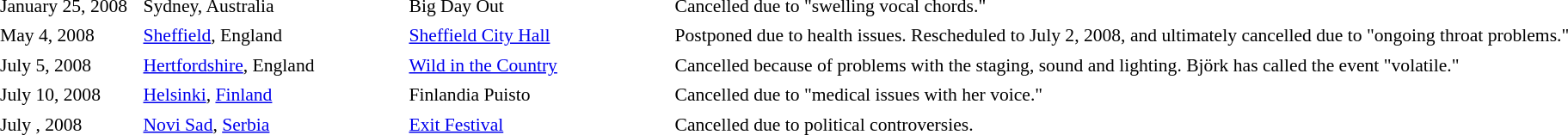<table cellpadding="2" style="border:0 solid darkgrey; font-size:90%">
<tr>
<th style="width:105px;"></th>
<th style="width:200px;"></th>
<th style="width:200px;"></th>
<th style="width:700px;"></th>
</tr>
<tr border="0">
</tr>
<tr>
<td>January 25, 2008</td>
<td>Sydney, Australia</td>
<td>Big Day Out</td>
<td>Cancelled due to "swelling vocal chords."</td>
</tr>
<tr>
<td>May 4, 2008</td>
<td><a href='#'>Sheffield</a>, England</td>
<td><a href='#'>Sheffield City Hall</a></td>
<td>Postponed due to health issues. Rescheduled to July 2, 2008, and ultimately cancelled due to "ongoing throat problems."</td>
</tr>
<tr>
<td>July 5, 2008</td>
<td><a href='#'>Hertfordshire</a>, England</td>
<td><a href='#'>Wild in the Country</a></td>
<td>Cancelled because of problems with the staging, sound and lighting.  Björk has called the event "volatile."</td>
</tr>
<tr>
<td>July 10, 2008</td>
<td><a href='#'>Helsinki</a>, <a href='#'>Finland</a></td>
<td>Finlandia Puisto</td>
<td>Cancelled due to "medical issues with her voice."</td>
</tr>
<tr>
<td>July , 2008</td>
<td><a href='#'>Novi Sad</a>, <a href='#'>Serbia</a></td>
<td><a href='#'>Exit Festival</a></td>
<td>Cancelled due to political controversies.</td>
</tr>
</table>
